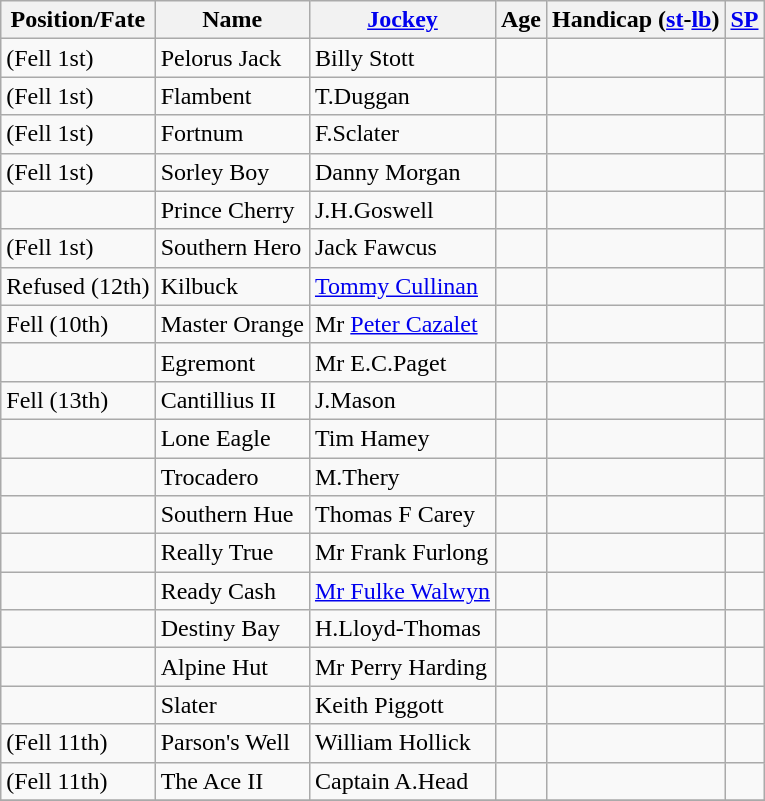<table class="wikitable sortable">
<tr>
<th>Position/Fate</th>
<th>Name</th>
<th><a href='#'>Jockey</a></th>
<th>Age</th>
<th>Handicap (<a href='#'>st</a>-<a href='#'>lb</a>)</th>
<th><a href='#'>SP</a></th>
</tr>
<tr>
<td>(Fell 1st)</td>
<td>Pelorus Jack</td>
<td>Billy Stott</td>
<td></td>
<td></td>
<td></td>
</tr>
<tr>
<td>(Fell 1st)</td>
<td>Flambent</td>
<td>T.Duggan</td>
<td></td>
<td></td>
<td></td>
</tr>
<tr>
<td>(Fell 1st)</td>
<td>Fortnum</td>
<td>F.Sclater</td>
<td></td>
<td></td>
<td></td>
</tr>
<tr>
<td>(Fell 1st)</td>
<td>Sorley Boy</td>
<td>Danny Morgan</td>
<td></td>
<td></td>
<td></td>
</tr>
<tr>
<td></td>
<td>Prince Cherry</td>
<td>J.H.Goswell</td>
<td></td>
<td></td>
<td></td>
</tr>
<tr>
<td>(Fell 1st)</td>
<td>Southern Hero</td>
<td>Jack Fawcus</td>
<td></td>
<td></td>
<td></td>
</tr>
<tr>
<td>Refused (12th)</td>
<td>Kilbuck</td>
<td><a href='#'>Tommy Cullinan</a></td>
<td></td>
<td></td>
<td></td>
</tr>
<tr>
<td>Fell (10th)</td>
<td>Master Orange</td>
<td>Mr <a href='#'>Peter Cazalet</a></td>
<td></td>
<td></td>
<td></td>
</tr>
<tr>
<td></td>
<td>Egremont</td>
<td>Mr E.C.Paget</td>
<td></td>
<td></td>
<td></td>
</tr>
<tr>
<td>Fell (13th)</td>
<td>Cantillius II</td>
<td>J.Mason</td>
<td></td>
<td></td>
<td></td>
</tr>
<tr>
<td></td>
<td>Lone Eagle</td>
<td>Tim Hamey</td>
<td></td>
<td></td>
<td></td>
</tr>
<tr>
<td></td>
<td>Trocadero</td>
<td>M.Thery</td>
<td></td>
<td></td>
<td></td>
</tr>
<tr>
<td></td>
<td>Southern Hue</td>
<td>Thomas F Carey</td>
<td></td>
<td></td>
<td></td>
</tr>
<tr>
<td></td>
<td>Really True</td>
<td>Mr Frank Furlong</td>
<td></td>
<td></td>
<td></td>
</tr>
<tr>
<td></td>
<td>Ready Cash</td>
<td><a href='#'>Mr Fulke Walwyn</a></td>
<td></td>
<td></td>
<td></td>
</tr>
<tr>
<td></td>
<td>Destiny Bay</td>
<td>H.Lloyd-Thomas</td>
<td></td>
<td></td>
<td></td>
</tr>
<tr>
<td></td>
<td>Alpine Hut</td>
<td>Mr Perry Harding</td>
<td></td>
<td></td>
<td></td>
</tr>
<tr>
<td></td>
<td>Slater</td>
<td>Keith Piggott</td>
<td></td>
<td></td>
<td></td>
</tr>
<tr>
<td>(Fell 11th)</td>
<td>Parson's Well</td>
<td>William Hollick</td>
<td></td>
<td></td>
<td></td>
</tr>
<tr>
<td>(Fell 11th)</td>
<td>The Ace II</td>
<td>Captain A.Head</td>
<td></td>
<td></td>
<td></td>
</tr>
<tr>
</tr>
</table>
